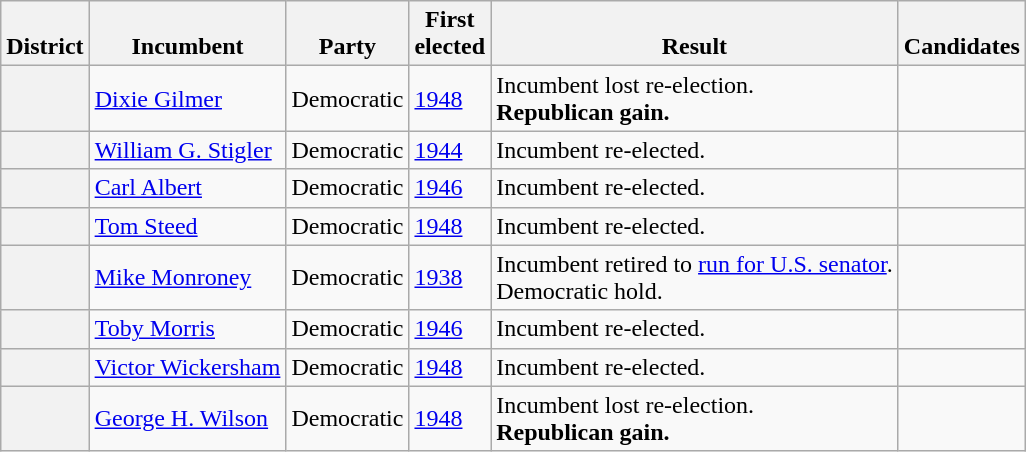<table class=wikitable>
<tr valign=bottom>
<th>District</th>
<th>Incumbent</th>
<th>Party</th>
<th>First<br>elected</th>
<th>Result</th>
<th>Candidates</th>
</tr>
<tr>
<th></th>
<td><a href='#'>Dixie Gilmer</a></td>
<td>Democratic</td>
<td><a href='#'>1948</a></td>
<td>Incumbent lost re-election.<br><strong>Republican gain.</strong></td>
<td nowrap></td>
</tr>
<tr>
<th></th>
<td><a href='#'>William G. Stigler</a></td>
<td>Democratic</td>
<td><a href='#'>1944</a></td>
<td>Incumbent re-elected.</td>
<td nowrap></td>
</tr>
<tr>
<th></th>
<td><a href='#'>Carl Albert</a></td>
<td>Democratic</td>
<td><a href='#'>1946</a></td>
<td>Incumbent re-elected.</td>
<td nowrap></td>
</tr>
<tr>
<th></th>
<td><a href='#'>Tom Steed</a></td>
<td>Democratic</td>
<td><a href='#'>1948</a></td>
<td>Incumbent re-elected.</td>
<td nowrap></td>
</tr>
<tr>
<th></th>
<td><a href='#'>Mike Monroney</a></td>
<td>Democratic</td>
<td><a href='#'>1938</a></td>
<td>Incumbent retired to <a href='#'>run for U.S. senator</a>.<br>Democratic hold.</td>
<td nowrap></td>
</tr>
<tr>
<th></th>
<td><a href='#'>Toby Morris</a></td>
<td>Democratic</td>
<td><a href='#'>1946</a></td>
<td>Incumbent re-elected.</td>
<td nowrap></td>
</tr>
<tr>
<th></th>
<td><a href='#'>Victor Wickersham</a></td>
<td>Democratic</td>
<td><a href='#'>1948</a></td>
<td>Incumbent re-elected.</td>
<td nowrap></td>
</tr>
<tr>
<th></th>
<td><a href='#'>George H. Wilson</a></td>
<td>Democratic</td>
<td><a href='#'>1948</a></td>
<td>Incumbent lost re-election.<br><strong>Republican gain.</strong></td>
<td nowrap></td>
</tr>
</table>
